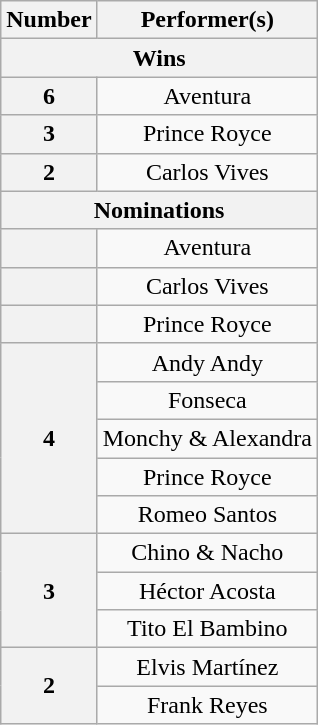<table class="wikitable" style="text-align:center;">
<tr>
<th scope="col" style="width:55px;">Number</th>
<th scope="col" style="text-align:center;">Performer(s)</th>
</tr>
<tr>
<th colspan="2">Wins</th>
</tr>
<tr>
<th scope="row" rowspan=1 style="text-align:center">6</th>
<td>Aventura</td>
</tr>
<tr>
<th scope="row" rowspan=1 style="text-align:center">3</th>
<td>Prince Royce</td>
</tr>
<tr>
<th scope="row" rowspan=1 style="text-align:center">2</th>
<td>Carlos Vives</td>
</tr>
<tr>
<th colspan="2">Nominations</th>
</tr>
<tr>
<th scope="row"></th>
<td>Aventura</td>
</tr>
<tr>
<th scope="row"></th>
<td>Carlos Vives</td>
</tr>
<tr>
<th scope="row"></th>
<td>Prince Royce</td>
</tr>
<tr>
<th scope="row" rowspan=5 style="text-align:center">4</th>
<td>Andy Andy</td>
</tr>
<tr>
<td>Fonseca</td>
</tr>
<tr>
<td>Monchy & Alexandra</td>
</tr>
<tr>
<td>Prince Royce</td>
</tr>
<tr>
<td>Romeo Santos</td>
</tr>
<tr>
<th scope="row" rowspan=3 style="text-align:center">3</th>
<td>Chino & Nacho</td>
</tr>
<tr>
<td>Héctor Acosta</td>
</tr>
<tr>
<td>Tito El Bambino</td>
</tr>
<tr>
<th scope="row" rowspan=2 style="text-align:center">2</th>
<td>Elvis Martínez</td>
</tr>
<tr>
<td>Frank Reyes</td>
</tr>
</table>
